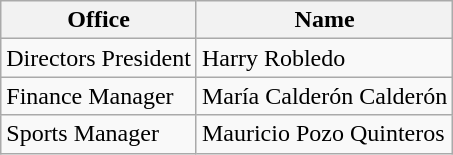<table class="wikitable">
<tr>
<th>Office</th>
<th>Name</th>
</tr>
<tr>
<td>Directors President</td>
<td>Harry Robledo</td>
</tr>
<tr>
<td>Finance Manager</td>
<td>María Calderón Calderón</td>
</tr>
<tr>
<td>Sports Manager</td>
<td>Mauricio Pozo Quinteros</td>
</tr>
</table>
